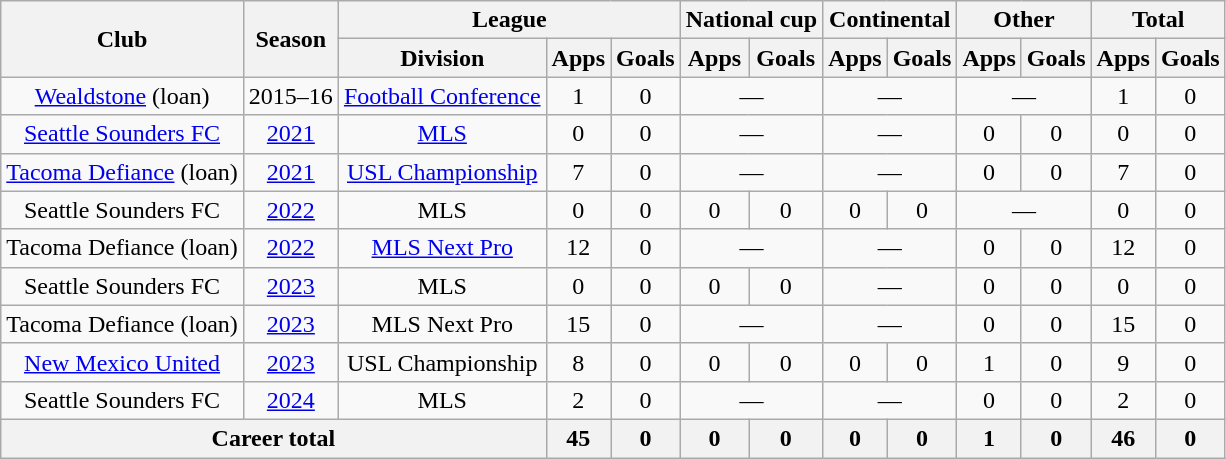<table class="wikitable" style="text-align:center">
<tr>
<th rowspan="2">Club</th>
<th rowspan="2">Season</th>
<th colspan="3">League</th>
<th colspan="2">National cup</th>
<th colspan="2">Continental</th>
<th colspan="2">Other</th>
<th colspan="2">Total</th>
</tr>
<tr>
<th>Division</th>
<th>Apps</th>
<th>Goals</th>
<th>Apps</th>
<th>Goals</th>
<th>Apps</th>
<th>Goals</th>
<th>Apps</th>
<th>Goals</th>
<th>Apps</th>
<th>Goals</th>
</tr>
<tr>
<td><a href='#'>Wealdstone</a> (loan)</td>
<td>2015–16</td>
<td><a href='#'>Football Conference</a></td>
<td>1</td>
<td>0</td>
<td colspan="2">—</td>
<td colspan="2">—</td>
<td colspan="2">—</td>
<td>1</td>
<td>0</td>
</tr>
<tr>
<td><a href='#'>Seattle Sounders FC</a></td>
<td><a href='#'>2021</a></td>
<td><a href='#'>MLS</a></td>
<td>0</td>
<td>0</td>
<td colspan="2">—</td>
<td colspan="2">—</td>
<td>0</td>
<td>0</td>
<td>0</td>
<td>0</td>
</tr>
<tr>
<td><a href='#'>Tacoma Defiance</a> (loan)</td>
<td><a href='#'>2021</a></td>
<td><a href='#'>USL Championship</a></td>
<td>7</td>
<td>0</td>
<td colspan="2">—</td>
<td colspan="2">—</td>
<td>0</td>
<td>0</td>
<td>7</td>
<td>0</td>
</tr>
<tr>
<td>Seattle Sounders FC</td>
<td><a href='#'>2022</a></td>
<td>MLS</td>
<td>0</td>
<td>0</td>
<td>0</td>
<td>0</td>
<td>0</td>
<td>0</td>
<td colspan="2">—</td>
<td>0</td>
<td>0</td>
</tr>
<tr>
<td>Tacoma Defiance (loan)</td>
<td><a href='#'>2022</a></td>
<td><a href='#'>MLS Next Pro</a></td>
<td>12</td>
<td>0</td>
<td colspan="2">—</td>
<td colspan="2">—</td>
<td>0</td>
<td>0</td>
<td>12</td>
<td>0</td>
</tr>
<tr>
<td>Seattle Sounders FC</td>
<td><a href='#'>2023</a></td>
<td>MLS</td>
<td>0</td>
<td>0</td>
<td>0</td>
<td>0</td>
<td colspan="2">—</td>
<td>0</td>
<td>0</td>
<td>0</td>
<td>0</td>
</tr>
<tr>
<td>Tacoma Defiance (loan)</td>
<td><a href='#'>2023</a></td>
<td>MLS Next Pro</td>
<td>15</td>
<td>0</td>
<td colspan="2">—</td>
<td colspan="2">—</td>
<td>0</td>
<td>0</td>
<td>15</td>
<td>0</td>
</tr>
<tr>
<td><a href='#'>New Mexico United</a></td>
<td><a href='#'>2023</a></td>
<td>USL Championship</td>
<td>8</td>
<td>0</td>
<td>0</td>
<td>0</td>
<td>0</td>
<td>0</td>
<td>1</td>
<td>0</td>
<td>9</td>
<td>0</td>
</tr>
<tr>
<td>Seattle Sounders FC</td>
<td><a href='#'>2024</a></td>
<td>MLS</td>
<td>2</td>
<td>0</td>
<td colspan="2">—</td>
<td colspan="2">—</td>
<td>0</td>
<td>0</td>
<td>2</td>
<td>0</td>
</tr>
<tr>
<th colspan="3">Career total</th>
<th>45</th>
<th>0</th>
<th>0</th>
<th>0</th>
<th>0</th>
<th>0</th>
<th>1</th>
<th>0</th>
<th>46</th>
<th>0</th>
</tr>
</table>
